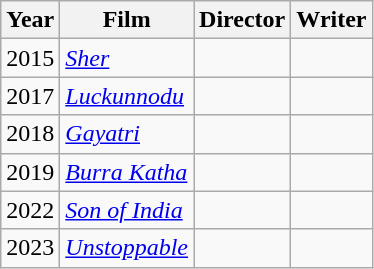<table class="wikitable">
<tr>
<th>Year</th>
<th>Film</th>
<th>Director</th>
<th>Writer</th>
</tr>
<tr>
<td>2015</td>
<td><em><a href='#'>Sher</a></em></td>
<td></td>
<td></td>
</tr>
<tr>
<td>2017</td>
<td><em><a href='#'>Luckunnodu</a></em></td>
<td></td>
<td></td>
</tr>
<tr>
<td>2018</td>
<td><em><a href='#'>Gayatri</a></em></td>
<td></td>
<td></td>
</tr>
<tr>
<td>2019</td>
<td><em><a href='#'>Burra Katha</a></em></td>
<td></td>
<td></td>
</tr>
<tr>
<td>2022</td>
<td><em><a href='#'>Son of India</a></em></td>
<td></td>
<td></td>
</tr>
<tr>
<td>2023</td>
<td><em><a href='#'>Unstoppable</a></em></td>
<td></td>
<td></td>
</tr>
</table>
